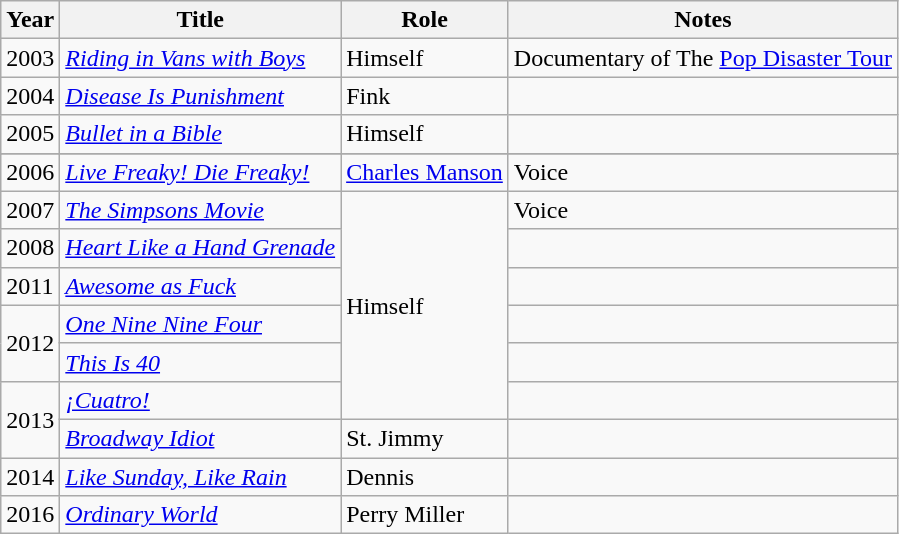<table class="wikitable sortable">
<tr>
<th>Year</th>
<th>Title</th>
<th>Role</th>
<th>Notes</th>
</tr>
<tr>
<td>2003</td>
<td><em><a href='#'>Riding in Vans with Boys</a></em></td>
<td>Himself</td>
<td>Documentary of The <a href='#'>Pop Disaster Tour</a></td>
</tr>
<tr>
<td>2004</td>
<td><em><a href='#'>Disease Is Punishment</a></em></td>
<td>Fink</td>
<td></td>
</tr>
<tr>
<td>2005</td>
<td><em><a href='#'>Bullet in a Bible</a></em></td>
<td>Himself</td>
<td></td>
</tr>
<tr>
</tr>
<tr>
<td>2006</td>
<td><em><a href='#'>Live Freaky! Die Freaky!</a></em></td>
<td><a href='#'>Charles Manson</a></td>
<td>Voice</td>
</tr>
<tr>
<td>2007</td>
<td><em><a href='#'>The Simpsons Movie</a></em></td>
<td rowspan="6">Himself</td>
<td>Voice</td>
</tr>
<tr>
<td>2008</td>
<td><em><a href='#'>Heart Like a Hand Grenade</a></em></td>
<td></td>
</tr>
<tr>
<td>2011</td>
<td><em><a href='#'>Awesome as Fuck</a></em></td>
<td></td>
</tr>
<tr>
<td rowspan="2">2012</td>
<td><em><a href='#'>One Nine Nine Four</a></em></td>
<td></td>
</tr>
<tr>
<td><em><a href='#'>This Is 40</a></em></td>
<td></td>
</tr>
<tr>
<td rowspan="2">2013</td>
<td><em><a href='#'>¡Cuatro!</a></em></td>
<td></td>
</tr>
<tr>
<td><em><a href='#'>Broadway Idiot</a></em></td>
<td>St. Jimmy</td>
<td></td>
</tr>
<tr>
<td>2014</td>
<td><em><a href='#'>Like Sunday, Like Rain</a></em></td>
<td>Dennis</td>
<td></td>
</tr>
<tr>
<td>2016</td>
<td><em><a href='#'>Ordinary World</a></em></td>
<td>Perry Miller</td>
<td></td>
</tr>
</table>
